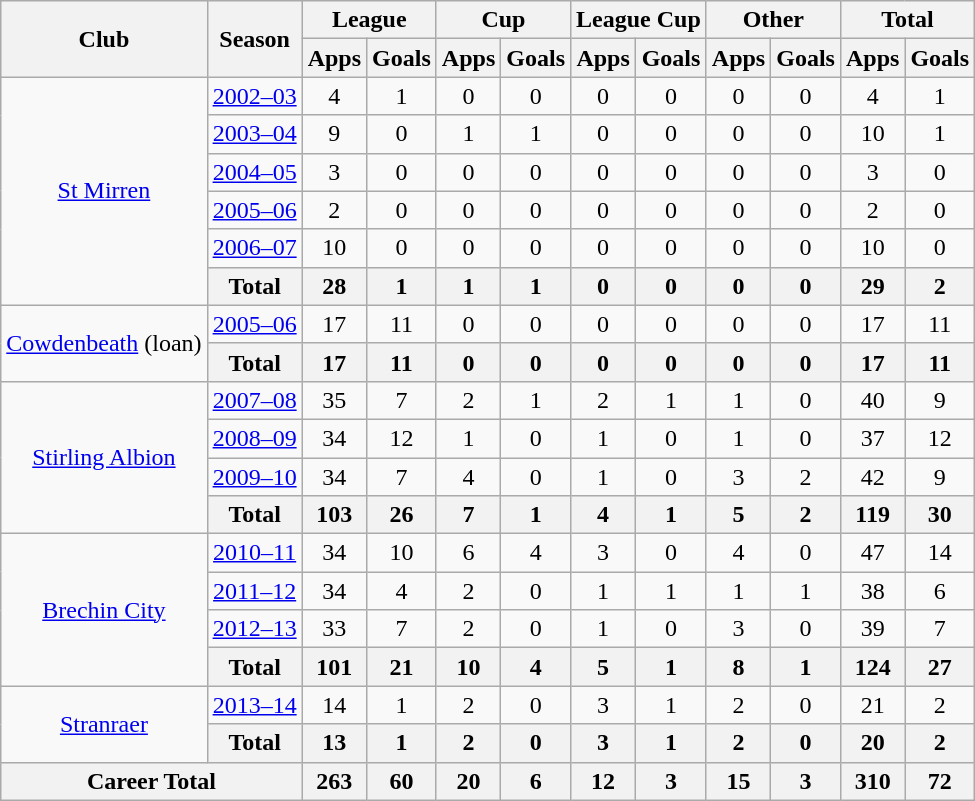<table class="wikitable" style="text-align: center">
<tr>
<th rowspan="2">Club</th>
<th rowspan="2">Season</th>
<th colspan="2">League</th>
<th colspan="2">Cup</th>
<th colspan="2">League Cup</th>
<th colspan="2">Other</th>
<th colspan="2">Total</th>
</tr>
<tr>
<th>Apps</th>
<th>Goals</th>
<th>Apps</th>
<th>Goals</th>
<th>Apps</th>
<th>Goals</th>
<th>Apps</th>
<th>Goals</th>
<th>Apps</th>
<th>Goals</th>
</tr>
<tr>
<td rowspan="6"><a href='#'>St Mirren</a></td>
<td><a href='#'>2002–03</a></td>
<td>4</td>
<td>1</td>
<td>0</td>
<td>0</td>
<td>0</td>
<td>0</td>
<td>0</td>
<td>0</td>
<td>4</td>
<td>1</td>
</tr>
<tr>
<td><a href='#'>2003–04</a></td>
<td>9</td>
<td>0</td>
<td>1</td>
<td>1</td>
<td>0</td>
<td>0</td>
<td>0</td>
<td>0</td>
<td>10</td>
<td>1</td>
</tr>
<tr>
<td><a href='#'>2004–05</a></td>
<td>3</td>
<td>0</td>
<td>0</td>
<td>0</td>
<td>0</td>
<td>0</td>
<td>0</td>
<td>0</td>
<td>3</td>
<td>0</td>
</tr>
<tr>
<td><a href='#'>2005–06</a></td>
<td>2</td>
<td>0</td>
<td>0</td>
<td>0</td>
<td>0</td>
<td>0</td>
<td>0</td>
<td>0</td>
<td>2</td>
<td>0</td>
</tr>
<tr>
<td><a href='#'>2006–07</a></td>
<td>10</td>
<td>0</td>
<td>0</td>
<td>0</td>
<td>0</td>
<td>0</td>
<td>0</td>
<td>0</td>
<td>10</td>
<td>0</td>
</tr>
<tr>
<th>Total</th>
<th>28</th>
<th>1</th>
<th>1</th>
<th>1</th>
<th>0</th>
<th>0</th>
<th>0</th>
<th>0</th>
<th>29</th>
<th>2</th>
</tr>
<tr>
<td rowspan="2"><a href='#'>Cowdenbeath</a> (loan)</td>
<td><a href='#'>2005–06</a></td>
<td>17</td>
<td>11</td>
<td>0</td>
<td>0</td>
<td>0</td>
<td>0</td>
<td>0</td>
<td>0</td>
<td>17</td>
<td>11</td>
</tr>
<tr>
<th>Total</th>
<th>17</th>
<th>11</th>
<th>0</th>
<th>0</th>
<th>0</th>
<th>0</th>
<th>0</th>
<th>0</th>
<th>17</th>
<th>11</th>
</tr>
<tr>
<td rowspan="4"><a href='#'>Stirling Albion</a></td>
<td><a href='#'>2007–08</a></td>
<td>35</td>
<td>7</td>
<td>2</td>
<td>1</td>
<td>2</td>
<td>1</td>
<td>1</td>
<td>0</td>
<td>40</td>
<td>9</td>
</tr>
<tr>
<td><a href='#'>2008–09</a></td>
<td>34</td>
<td>12</td>
<td>1</td>
<td>0</td>
<td>1</td>
<td>0</td>
<td>1</td>
<td>0</td>
<td>37</td>
<td>12</td>
</tr>
<tr>
<td><a href='#'>2009–10</a></td>
<td>34</td>
<td>7</td>
<td>4</td>
<td>0</td>
<td>1</td>
<td>0</td>
<td>3</td>
<td>2</td>
<td>42</td>
<td>9</td>
</tr>
<tr>
<th>Total</th>
<th>103</th>
<th>26</th>
<th>7</th>
<th>1</th>
<th>4</th>
<th>1</th>
<th>5</th>
<th>2</th>
<th>119</th>
<th>30</th>
</tr>
<tr>
<td rowspan="4"><a href='#'>Brechin City</a></td>
<td><a href='#'>2010–11</a></td>
<td>34</td>
<td>10</td>
<td>6</td>
<td>4</td>
<td>3</td>
<td>0</td>
<td>4</td>
<td>0</td>
<td>47</td>
<td>14</td>
</tr>
<tr>
<td><a href='#'>2011–12</a></td>
<td>34</td>
<td>4</td>
<td>2</td>
<td>0</td>
<td>1</td>
<td>1</td>
<td>1</td>
<td>1</td>
<td>38</td>
<td>6</td>
</tr>
<tr>
<td><a href='#'>2012–13</a></td>
<td>33</td>
<td>7</td>
<td>2</td>
<td>0</td>
<td>1</td>
<td>0</td>
<td>3</td>
<td>0</td>
<td>39</td>
<td>7</td>
</tr>
<tr>
<th>Total</th>
<th>101</th>
<th>21</th>
<th>10</th>
<th>4</th>
<th>5</th>
<th>1</th>
<th>8</th>
<th>1</th>
<th>124</th>
<th>27</th>
</tr>
<tr>
<td rowspan="2"><a href='#'>Stranraer</a></td>
<td><a href='#'>2013–14</a></td>
<td>14</td>
<td>1</td>
<td>2</td>
<td>0</td>
<td>3</td>
<td>1</td>
<td>2</td>
<td>0</td>
<td>21</td>
<td>2</td>
</tr>
<tr>
<th>Total</th>
<th>13</th>
<th>1</th>
<th>2</th>
<th>0</th>
<th>3</th>
<th>1</th>
<th>2</th>
<th>0</th>
<th>20</th>
<th>2</th>
</tr>
<tr>
<th colspan="2">Career Total</th>
<th>263</th>
<th>60</th>
<th>20</th>
<th>6</th>
<th>12</th>
<th>3</th>
<th>15</th>
<th>3</th>
<th>310</th>
<th>72</th>
</tr>
</table>
